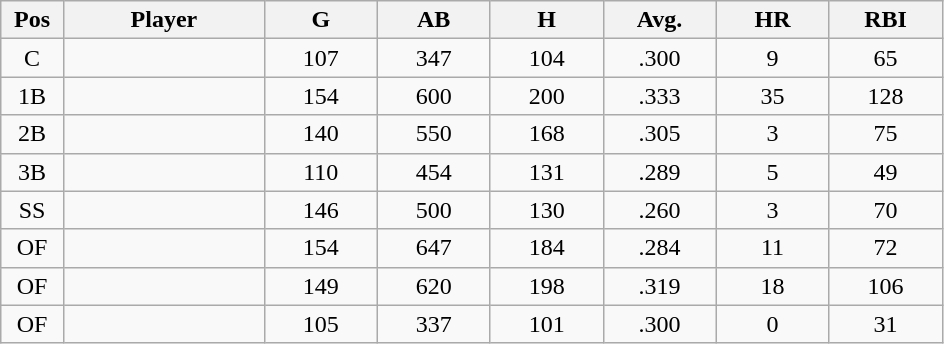<table class="wikitable sortable">
<tr>
<th bgcolor="#DDDDFF" width="5%">Pos</th>
<th bgcolor="#DDDDFF" width="16%">Player</th>
<th bgcolor="#DDDDFF" width="9%">G</th>
<th bgcolor="#DDDDFF" width="9%">AB</th>
<th bgcolor="#DDDDFF" width="9%">H</th>
<th bgcolor="#DDDDFF" width="9%">Avg.</th>
<th bgcolor="#DDDDFF" width="9%">HR</th>
<th bgcolor="#DDDDFF" width="9%">RBI</th>
</tr>
<tr align="center">
<td>C</td>
<td></td>
<td>107</td>
<td>347</td>
<td>104</td>
<td>.300</td>
<td>9</td>
<td>65</td>
</tr>
<tr align="center">
<td>1B</td>
<td></td>
<td>154</td>
<td>600</td>
<td>200</td>
<td>.333</td>
<td>35</td>
<td>128</td>
</tr>
<tr align="center">
<td>2B</td>
<td></td>
<td>140</td>
<td>550</td>
<td>168</td>
<td>.305</td>
<td>3</td>
<td>75</td>
</tr>
<tr align="center">
<td>3B</td>
<td></td>
<td>110</td>
<td>454</td>
<td>131</td>
<td>.289</td>
<td>5</td>
<td>49</td>
</tr>
<tr align="center">
<td>SS</td>
<td></td>
<td>146</td>
<td>500</td>
<td>130</td>
<td>.260</td>
<td>3</td>
<td>70</td>
</tr>
<tr align="center">
<td>OF</td>
<td></td>
<td>154</td>
<td>647</td>
<td>184</td>
<td>.284</td>
<td>11</td>
<td>72</td>
</tr>
<tr align="center">
<td>OF</td>
<td></td>
<td>149</td>
<td>620</td>
<td>198</td>
<td>.319</td>
<td>18</td>
<td>106</td>
</tr>
<tr align="center">
<td>OF</td>
<td></td>
<td>105</td>
<td>337</td>
<td>101</td>
<td>.300</td>
<td>0</td>
<td>31</td>
</tr>
</table>
